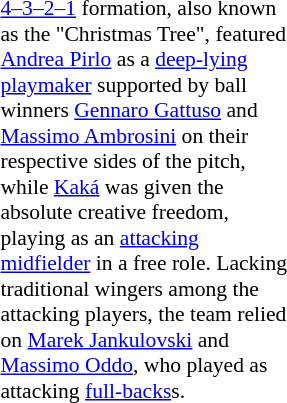<table class="toccolours" style="float: right; width: 200px; margin-left: 1em; margin-bottom: 0.5em;">
<tr>
<td><div><br>










 

 

 

 

 

 
</div></td>
</tr>
<tr>
<td style="font-size:90%"><a href='#'>4–3–2–1</a> formation, also known as the "Christmas Tree", featured <a href='#'>Andrea Pirlo</a> as a <a href='#'>deep-lying playmaker</a> supported by ball winners <a href='#'>Gennaro Gattuso</a> and <a href='#'>Massimo Ambrosini</a> on their respective sides of the pitch, while <a href='#'>Kaká</a> was given the absolute creative freedom, playing as an <a href='#'>attacking midfielder</a> in a free role. Lacking traditional wingers among the attacking players, the team relied on <a href='#'>Marek Jankulovski</a> and <a href='#'>Massimo Oddo</a>, who played as attacking <a href='#'>full-backs</a>s.</td>
</tr>
</table>
